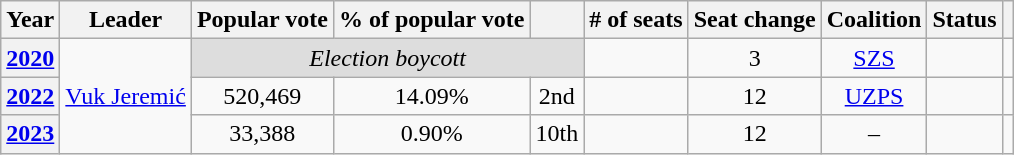<table class="wikitable" style="text-align:center">
<tr>
<th>Year</th>
<th>Leader</th>
<th>Popular vote</th>
<th>% of popular vote</th>
<th></th>
<th># of seats</th>
<th>Seat change</th>
<th>Coalition</th>
<th>Status</th>
<th></th>
</tr>
<tr>
<th><a href='#'>2020</a></th>
<td rowspan="3"><a href='#'>Vuk Jeremić</a></td>
<td colspan="3" style="background:#ddd"><em>Election boycott</em></td>
<td></td>
<td> 3</td>
<td><a href='#'>SZS</a></td>
<td></td>
<td></td>
</tr>
<tr>
<th><a href='#'>2022</a></th>
<td>520,469</td>
<td>14.09%</td>
<td> 2nd</td>
<td></td>
<td> 12</td>
<td><a href='#'>UZPS</a></td>
<td></td>
<td></td>
</tr>
<tr>
<th><a href='#'>2023</a></th>
<td>33,388</td>
<td>0.90%</td>
<td> 10th</td>
<td></td>
<td> 12</td>
<td>–</td>
<td></td>
<td></td>
</tr>
</table>
